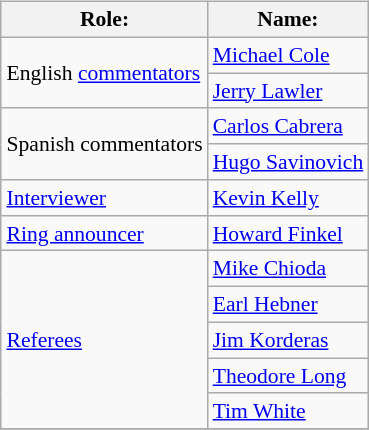<table class=wikitable style="font-size:90%; margin: 0.5em 0 0.5em 1em; float: right; clear: right;">
<tr>
<th>Role:</th>
<th>Name:</th>
</tr>
<tr>
<td rowspan="2">English <a href='#'>commentators</a></td>
<td><a href='#'>Michael Cole</a></td>
</tr>
<tr>
<td><a href='#'>Jerry Lawler</a></td>
</tr>
<tr>
<td rowspan="2">Spanish commentators</td>
<td><a href='#'>Carlos Cabrera</a></td>
</tr>
<tr>
<td><a href='#'>Hugo Savinovich</a></td>
</tr>
<tr>
<td><a href='#'>Interviewer</a></td>
<td><a href='#'>Kevin Kelly</a></td>
</tr>
<tr>
<td><a href='#'>Ring announcer</a></td>
<td><a href='#'>Howard Finkel</a></td>
</tr>
<tr>
<td rowspan="5"><a href='#'>Referees</a></td>
<td><a href='#'>Mike Chioda</a></td>
</tr>
<tr>
<td><a href='#'>Earl Hebner</a></td>
</tr>
<tr>
<td><a href='#'>Jim Korderas</a></td>
</tr>
<tr>
<td><a href='#'>Theodore Long</a></td>
</tr>
<tr>
<td><a href='#'>Tim White</a></td>
</tr>
<tr>
</tr>
</table>
